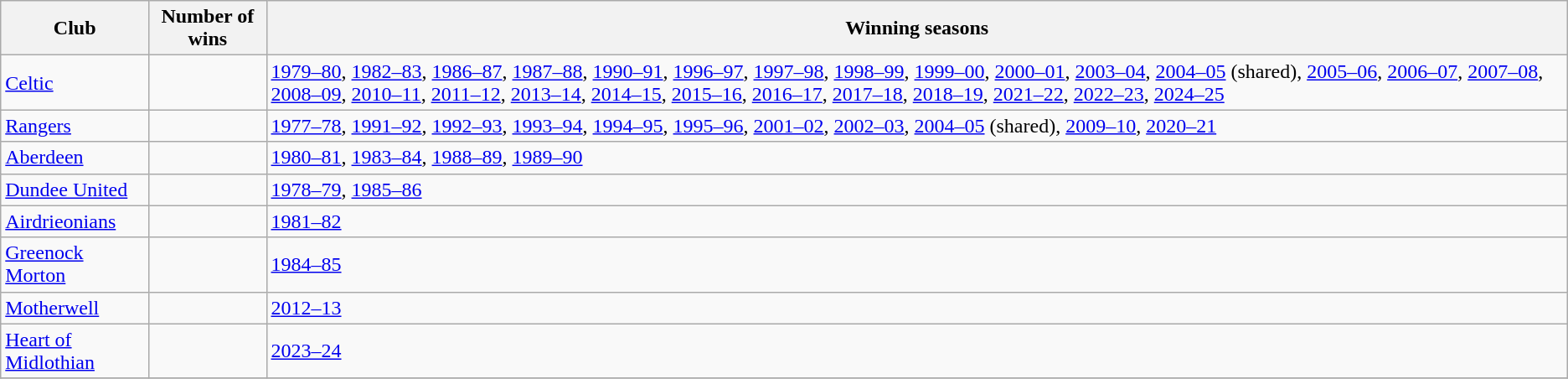<table class="wikitable">
<tr>
<th>Club</th>
<th>Number of wins</th>
<th>Winning seasons</th>
</tr>
<tr>
<td><a href='#'>Celtic</a></td>
<td></td>
<td><a href='#'>1979–80</a>, <a href='#'>1982–83</a>, <a href='#'>1986–87</a>, <a href='#'>1987–88</a>, <a href='#'>1990–91</a>, <a href='#'>1996–97</a>, <a href='#'>1997–98</a>, <a href='#'>1998–99</a>, <a href='#'>1999–00</a>, <a href='#'>2000–01</a>, <a href='#'>2003–04</a>, <a href='#'>2004–05</a> (shared), <a href='#'>2005–06</a>, <a href='#'>2006–07</a>, <a href='#'>2007–08</a>, <a href='#'>2008–09</a>, <a href='#'>2010–11</a>, <a href='#'>2011–12</a>, <a href='#'>2013–14</a>, <a href='#'>2014–15</a>, <a href='#'>2015–16</a>, <a href='#'>2016–17</a>, <a href='#'>2017–18</a>, <a href='#'>2018–19</a>, <a href='#'>2021–22</a>, <a href='#'>2022–23</a>, <a href='#'>2024–25</a></td>
</tr>
<tr>
<td><a href='#'>Rangers</a></td>
<td></td>
<td><a href='#'>1977–78</a>, <a href='#'>1991–92</a>, <a href='#'>1992–93</a>, <a href='#'>1993–94</a>, <a href='#'>1994–95</a>, <a href='#'>1995–96</a>, <a href='#'>2001–02</a>, <a href='#'>2002–03</a>, <a href='#'>2004–05</a> (shared), <a href='#'>2009–10</a>, <a href='#'>2020–21</a></td>
</tr>
<tr>
<td><a href='#'>Aberdeen</a></td>
<td></td>
<td><a href='#'>1980–81</a>, <a href='#'>1983–84</a>, <a href='#'>1988–89</a>, <a href='#'>1989–90</a></td>
</tr>
<tr>
<td><a href='#'>Dundee United</a></td>
<td></td>
<td><a href='#'>1978–79</a>, <a href='#'>1985–86</a></td>
</tr>
<tr>
<td><a href='#'>Airdrieonians</a></td>
<td></td>
<td><a href='#'>1981–82</a></td>
</tr>
<tr>
<td><a href='#'>Greenock Morton</a></td>
<td></td>
<td><a href='#'>1984–85</a></td>
</tr>
<tr>
<td><a href='#'>Motherwell</a></td>
<td></td>
<td><a href='#'>2012–13</a></td>
</tr>
<tr>
<td><a href='#'>Heart of Midlothian</a></td>
<td></td>
<td><a href='#'>2023–24</a></td>
</tr>
<tr>
</tr>
</table>
